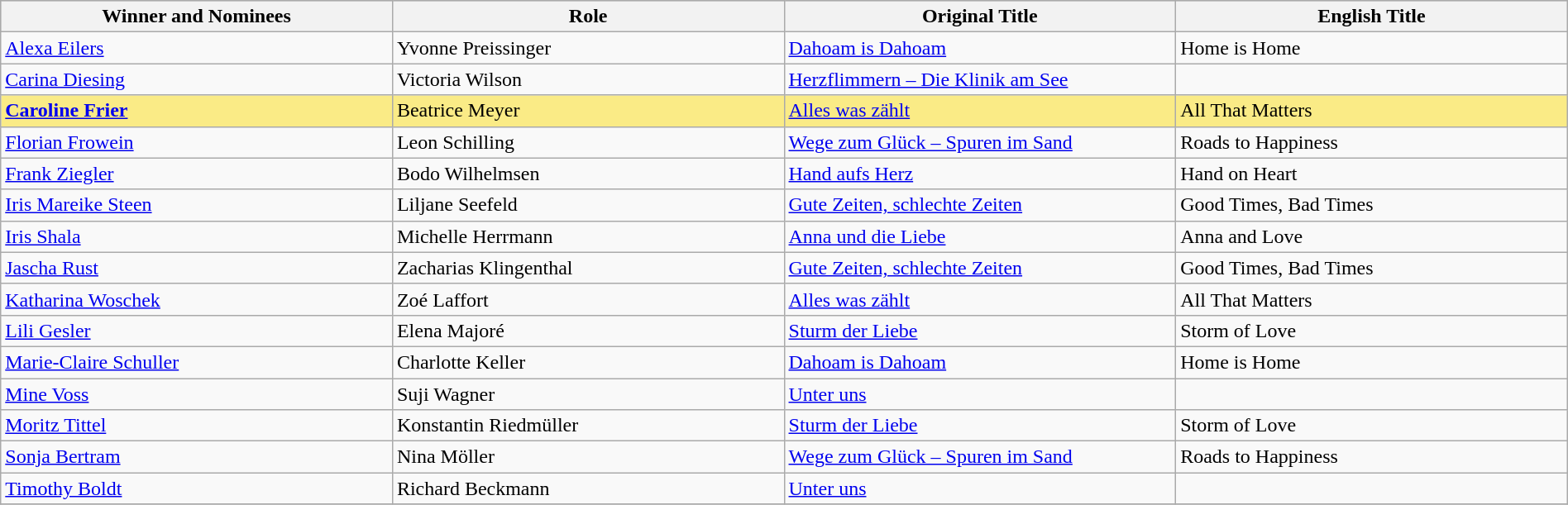<table class="wikitable" width="100%">
<tr bgcolor="#bebebe">
<th width="25%">Winner and Nominees</th>
<th width="25%">Role</th>
<th width="25%">Original Title</th>
<th width="25%">English Title</th>
</tr>
<tr>
<td><a href='#'>Alexa Eilers</a></td>
<td>Yvonne Preissinger</td>
<td><a href='#'>Dahoam is Dahoam</a></td>
<td>Home is Home</td>
</tr>
<tr>
<td><a href='#'>Carina Diesing</a></td>
<td>Victoria Wilson</td>
<td><a href='#'>Herzflimmern – Die Klinik am See</a></td>
<td></td>
</tr>
<tr style="background:#FAEB86">
<td><strong><a href='#'>Caroline Frier</a></strong></td>
<td>Beatrice Meyer</td>
<td><a href='#'>Alles was zählt</a></td>
<td>All That Matters</td>
</tr>
<tr>
<td><a href='#'>Florian Frowein</a></td>
<td>Leon Schilling</td>
<td><a href='#'>Wege zum Glück – Spuren im Sand</a></td>
<td>Roads to Happiness</td>
</tr>
<tr>
<td><a href='#'>Frank Ziegler</a></td>
<td>Bodo Wilhelmsen</td>
<td><a href='#'>Hand aufs Herz</a></td>
<td>Hand on Heart</td>
</tr>
<tr>
<td><a href='#'>Iris Mareike Steen</a></td>
<td>Liljane Seefeld</td>
<td><a href='#'>Gute Zeiten, schlechte Zeiten</a></td>
<td>Good Times, Bad Times</td>
</tr>
<tr>
<td><a href='#'>Iris Shala</a></td>
<td>Michelle Herrmann</td>
<td><a href='#'>Anna und die Liebe</a></td>
<td>Anna and Love</td>
</tr>
<tr>
<td><a href='#'>Jascha Rust</a></td>
<td>Zacharias Klingenthal</td>
<td><a href='#'>Gute Zeiten, schlechte Zeiten</a></td>
<td>Good Times, Bad Times</td>
</tr>
<tr>
<td><a href='#'>Katharina Woschek</a></td>
<td>Zoé Laffort</td>
<td><a href='#'>Alles was zählt</a></td>
<td>All That Matters</td>
</tr>
<tr>
<td><a href='#'>Lili Gesler</a></td>
<td>Elena Majoré</td>
<td><a href='#'>Sturm der Liebe</a></td>
<td>Storm of Love</td>
</tr>
<tr>
<td><a href='#'>Marie-Claire Schuller</a></td>
<td>Charlotte Keller</td>
<td><a href='#'>Dahoam is Dahoam</a></td>
<td>Home is Home</td>
</tr>
<tr>
<td><a href='#'>Mine Voss</a></td>
<td>Suji Wagner</td>
<td><a href='#'>Unter uns</a></td>
<td></td>
</tr>
<tr>
<td><a href='#'>Moritz Tittel</a></td>
<td>Konstantin Riedmüller</td>
<td><a href='#'>Sturm der Liebe</a></td>
<td>Storm of Love</td>
</tr>
<tr>
<td><a href='#'>Sonja Bertram</a></td>
<td>Nina Möller</td>
<td><a href='#'>Wege zum Glück – Spuren im Sand</a></td>
<td>Roads to Happiness</td>
</tr>
<tr>
<td><a href='#'>Timothy Boldt</a></td>
<td>Richard Beckmann</td>
<td><a href='#'>Unter uns</a></td>
<td></td>
</tr>
<tr>
</tr>
</table>
